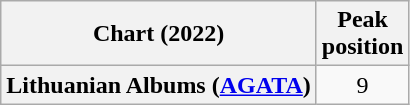<table class="wikitable plainrowheaders" style="text-align:center;">
<tr>
<th scope="col">Chart (2022)</th>
<th scope="col">Peak<br>position</th>
</tr>
<tr>
<th scope="row">Lithuanian Albums (<a href='#'>AGATA</a>)</th>
<td>9</td>
</tr>
</table>
